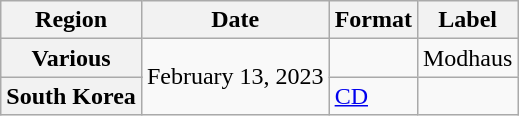<table class="wikitable plainrowheaders">
<tr>
<th scope="col">Region</th>
<th scope="col">Date</th>
<th scope="col">Format</th>
<th scope="col">Label</th>
</tr>
<tr>
<th scope="row">Various</th>
<td rowspan="3">February 13, 2023</td>
<td rowspan=2></td>
<td rowspan=2>Modhaus</td>
</tr>
<tr>
<th scope="row" rowspan="2">South Korea</th>
</tr>
<tr>
<td><a href='#'>CD</a></td>
<td></td>
</tr>
</table>
